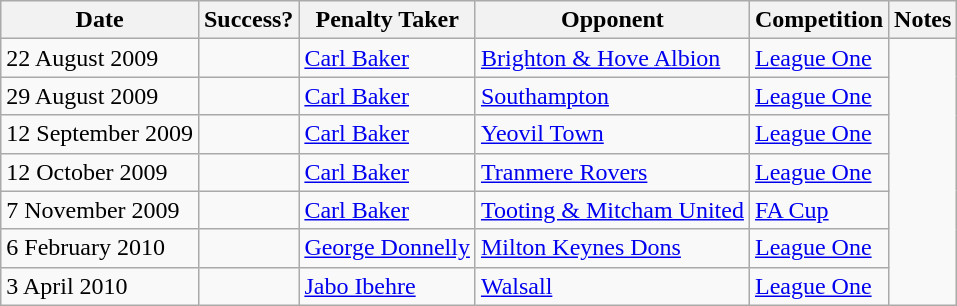<table class="wikitable">
<tr>
<th>Date</th>
<th>Success?</th>
<th>Penalty Taker</th>
<th>Opponent</th>
<th>Competition</th>
<th>Notes</th>
</tr>
<tr>
<td>22 August 2009</td>
<td></td>
<td> <a href='#'>Carl Baker</a></td>
<td><a href='#'>Brighton & Hove Albion</a></td>
<td><a href='#'>League One</a></td>
</tr>
<tr>
<td>29 August 2009</td>
<td></td>
<td> <a href='#'>Carl Baker</a></td>
<td><a href='#'>Southampton</a></td>
<td><a href='#'>League One</a></td>
</tr>
<tr>
<td>12 September 2009</td>
<td></td>
<td> <a href='#'>Carl Baker</a></td>
<td><a href='#'>Yeovil Town</a></td>
<td><a href='#'>League One</a></td>
</tr>
<tr>
<td>12 October 2009</td>
<td></td>
<td> <a href='#'>Carl Baker</a></td>
<td><a href='#'>Tranmere Rovers</a></td>
<td><a href='#'>League One</a></td>
</tr>
<tr>
<td>7 November 2009</td>
<td></td>
<td> <a href='#'>Carl Baker</a></td>
<td><a href='#'>Tooting & Mitcham United</a></td>
<td><a href='#'>FA Cup</a></td>
</tr>
<tr>
<td>6 February 2010</td>
<td></td>
<td> <a href='#'>George Donnelly</a></td>
<td><a href='#'>Milton Keynes Dons</a></td>
<td><a href='#'>League One</a></td>
</tr>
<tr>
<td>3 April 2010</td>
<td></td>
<td> <a href='#'>Jabo Ibehre</a></td>
<td><a href='#'>Walsall</a></td>
<td><a href='#'>League One</a></td>
</tr>
</table>
